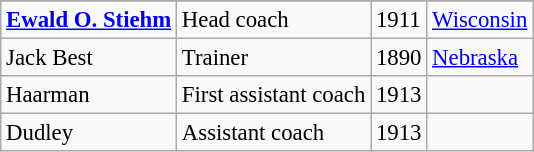<table class="wikitable" style="font-size: 95%">
<tr>
</tr>
<tr>
<td><strong><a href='#'>Ewald O. Stiehm</a></strong></td>
<td>Head coach</td>
<td>1911</td>
<td><a href='#'>Wisconsin</a></td>
</tr>
<tr>
<td>Jack Best</td>
<td>Trainer</td>
<td>1890</td>
<td><a href='#'>Nebraska</a></td>
</tr>
<tr>
<td>Haarman</td>
<td>First assistant coach</td>
<td>1913</td>
<td></td>
</tr>
<tr>
<td>Dudley</td>
<td>Assistant coach</td>
<td>1913</td>
<td></td>
</tr>
</table>
